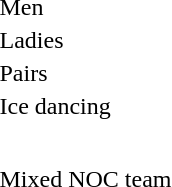<table>
<tr>
<td>Men<br></td>
<td></td>
<td></td>
<td></td>
</tr>
<tr>
<td>Ladies<br></td>
<td></td>
<td></td>
<td></td>
</tr>
<tr>
<td>Pairs<br></td>
<td></td>
<td></td>
<td></td>
</tr>
<tr>
<td>Ice dancing<br></td>
<td></td>
<td></td>
<td></td>
</tr>
<tr>
<td>Mixed NOC team<br></td>
<td><strong></strong> <br>  <br>  <br>  <br> </td>
<td><strong></strong> <br>  <br>  <br>  <br> </td>
<td><strong></strong> <br>  <br>  <br>  <br> </td>
</tr>
</table>
